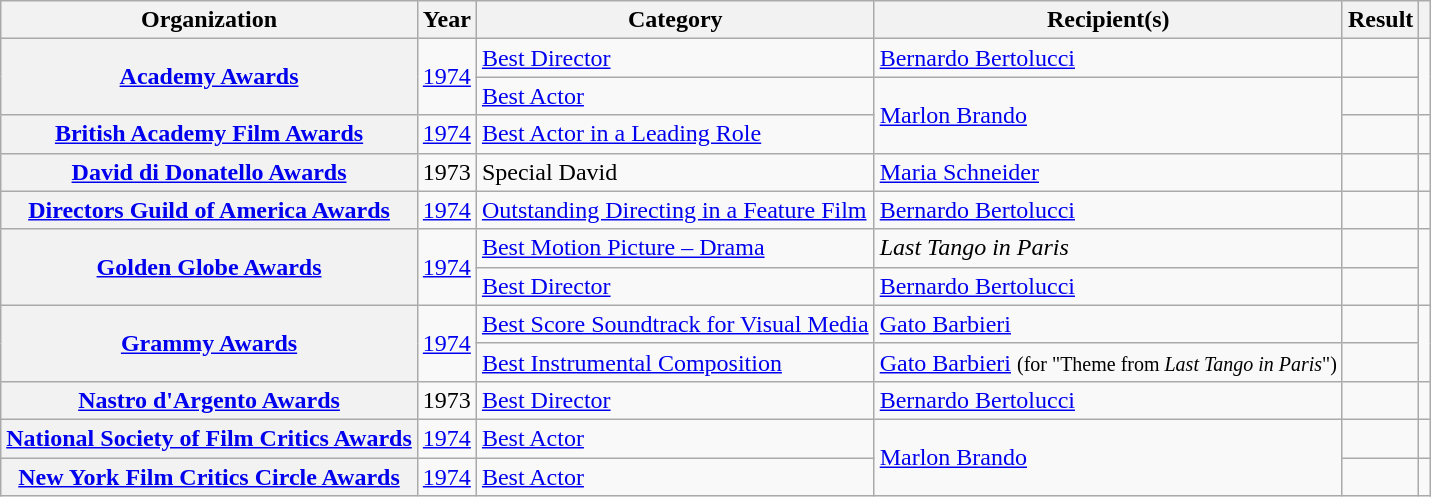<table class="wikitable sortable plainrowheaders">
<tr>
<th scope="col">Organization</th>
<th scope="col">Year</th>
<th scope="col">Category</th>
<th scope="col">Recipient(s)</th>
<th scope="col">Result</th>
<th scope="col" class="unsortable"></th>
</tr>
<tr>
<th scope="row" rowspan="2"><a href='#'>Academy Awards</a></th>
<td rowspan="2"><a href='#'>1974</a></td>
<td><a href='#'>Best Director</a></td>
<td><a href='#'>Bernardo Bertolucci</a></td>
<td></td>
<td rowspan="2"></td>
</tr>
<tr>
<td><a href='#'>Best Actor</a></td>
<td rowspan="2"><a href='#'>Marlon Brando</a></td>
<td></td>
</tr>
<tr>
<th scope="row"><a href='#'>British Academy Film Awards</a></th>
<td><a href='#'>1974</a></td>
<td><a href='#'>Best Actor in a Leading Role</a></td>
<td></td>
<td></td>
</tr>
<tr>
<th scope="row"><a href='#'>David di Donatello Awards</a></th>
<td>1973</td>
<td>Special David</td>
<td><a href='#'>Maria Schneider</a></td>
<td></td>
<td></td>
</tr>
<tr>
<th scope="row"><a href='#'>Directors Guild of America Awards</a></th>
<td><a href='#'>1974</a></td>
<td><a href='#'>Outstanding Directing in a Feature Film</a></td>
<td><a href='#'>Bernardo Bertolucci</a></td>
<td></td>
<td></td>
</tr>
<tr>
<th scope="row" rowspan="2"><a href='#'>Golden Globe Awards</a></th>
<td rowspan="2"><a href='#'>1974</a></td>
<td><a href='#'>Best Motion Picture – Drama</a></td>
<td><em>Last Tango in Paris</em></td>
<td></td>
<td rowspan="2"></td>
</tr>
<tr>
<td><a href='#'>Best Director</a></td>
<td><a href='#'>Bernardo Bertolucci</a></td>
<td></td>
</tr>
<tr>
<th scope="row" rowspan="2"><a href='#'>Grammy Awards</a></th>
<td rowspan="2"><a href='#'>1974</a></td>
<td><a href='#'>Best Score Soundtrack for Visual Media</a></td>
<td><a href='#'>Gato Barbieri</a></td>
<td></td>
<td rowspan="2"></td>
</tr>
<tr>
<td><a href='#'>Best Instrumental Composition</a></td>
<td><a href='#'>Gato Barbieri</a> <small>(for "Theme from <em>Last Tango in Paris</em>")</small></td>
<td></td>
</tr>
<tr>
<th scope="row"><a href='#'>Nastro d'Argento Awards</a></th>
<td>1973</td>
<td><a href='#'>Best Director</a></td>
<td><a href='#'>Bernardo Bertolucci</a></td>
<td></td>
<td></td>
</tr>
<tr>
<th scope="row"><a href='#'>National Society of Film Critics Awards</a></th>
<td><a href='#'>1974</a></td>
<td><a href='#'>Best Actor</a></td>
<td rowspan="2"><a href='#'>Marlon Brando</a></td>
<td></td>
<td></td>
</tr>
<tr>
<th scope="row"><a href='#'>New York Film Critics Circle Awards</a></th>
<td><a href='#'>1974</a></td>
<td><a href='#'>Best Actor</a></td>
<td></td>
<td></td>
</tr>
</table>
